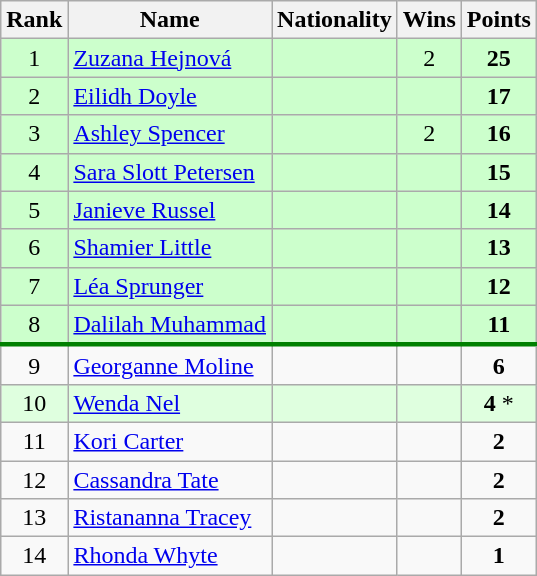<table class="wikitable sortable" style="text-align:center">
<tr>
<th>Rank</th>
<th>Name</th>
<th>Nationality</th>
<th>Wins</th>
<th>Points</th>
</tr>
<tr bgcolor=ccffcc>
<td>1</td>
<td align=left><a href='#'>Zuzana Hejnová</a></td>
<td align=left></td>
<td>2</td>
<td><strong>25</strong></td>
</tr>
<tr bgcolor=ccffcc>
<td>2</td>
<td align=left><a href='#'>Eilidh Doyle</a></td>
<td align=left></td>
<td></td>
<td><strong>17</strong></td>
</tr>
<tr bgcolor=ccffcc>
<td>3</td>
<td align=left><a href='#'>Ashley Spencer</a></td>
<td align=left></td>
<td>2</td>
<td><strong>16</strong></td>
</tr>
<tr bgcolor=ccffcc>
<td>4</td>
<td align=left><a href='#'>Sara Slott Petersen</a></td>
<td align=left></td>
<td></td>
<td><strong>15</strong></td>
</tr>
<tr bgcolor=ccffcc>
<td>5</td>
<td align=left><a href='#'>Janieve Russel</a></td>
<td align=left></td>
<td></td>
<td><strong>14</strong></td>
</tr>
<tr bgcolor=ccffcc>
<td>6</td>
<td align=left><a href='#'>Shamier Little</a></td>
<td align=left></td>
<td></td>
<td><strong>13</strong></td>
</tr>
<tr bgcolor=ccffcc>
<td>7</td>
<td align=left><a href='#'>Léa Sprunger</a></td>
<td align=left></td>
<td></td>
<td><strong>12</strong></td>
</tr>
<tr bgcolor=ccffcc>
<td>8</td>
<td align=left><a href='#'>Dalilah Muhammad</a></td>
<td align=left></td>
<td></td>
<td><strong>11</strong></td>
</tr>
<tr style="border-top:3px solid green;">
<td>9</td>
<td align=left><a href='#'>Georganne Moline</a></td>
<td align=left></td>
<td></td>
<td><strong>6</strong></td>
</tr>
<tr bgcolor=dfffdf>
<td>10</td>
<td align=left><a href='#'>Wenda Nel</a></td>
<td align=left></td>
<td></td>
<td><strong>4</strong> *</td>
</tr>
<tr>
<td>11</td>
<td align=left><a href='#'>Kori Carter</a></td>
<td align=left></td>
<td></td>
<td><strong>2</strong></td>
</tr>
<tr>
<td>12</td>
<td align=left><a href='#'>Cassandra Tate</a></td>
<td align=left></td>
<td></td>
<td><strong>2</strong></td>
</tr>
<tr>
<td>13</td>
<td align=left><a href='#'>Ristananna Tracey</a></td>
<td align=left></td>
<td></td>
<td><strong>2</strong></td>
</tr>
<tr>
<td>14</td>
<td align=left><a href='#'>Rhonda Whyte</a></td>
<td align=left></td>
<td></td>
<td><strong>1</strong></td>
</tr>
</table>
